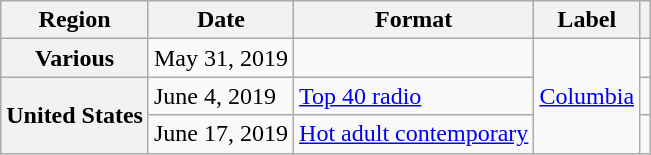<table class="wikitable sortable plainrowheaders">
<tr>
<th scope="col">Region</th>
<th scope="col">Date</th>
<th scope="col">Format</th>
<th scope="col">Label</th>
<th scope="col"></th>
</tr>
<tr>
<th scope="row">Various</th>
<td>May 31, 2019</td>
<td></td>
<td rowspan="3"><a href='#'>Columbia</a></td>
<td></td>
</tr>
<tr>
<th scope="row" rowspan=2>United States</th>
<td>June 4, 2019</td>
<td><a href='#'>Top 40 radio</a></td>
<td></td>
</tr>
<tr>
<td>June 17, 2019</td>
<td><a href='#'>Hot adult contemporary</a></td>
<td></td>
</tr>
</table>
